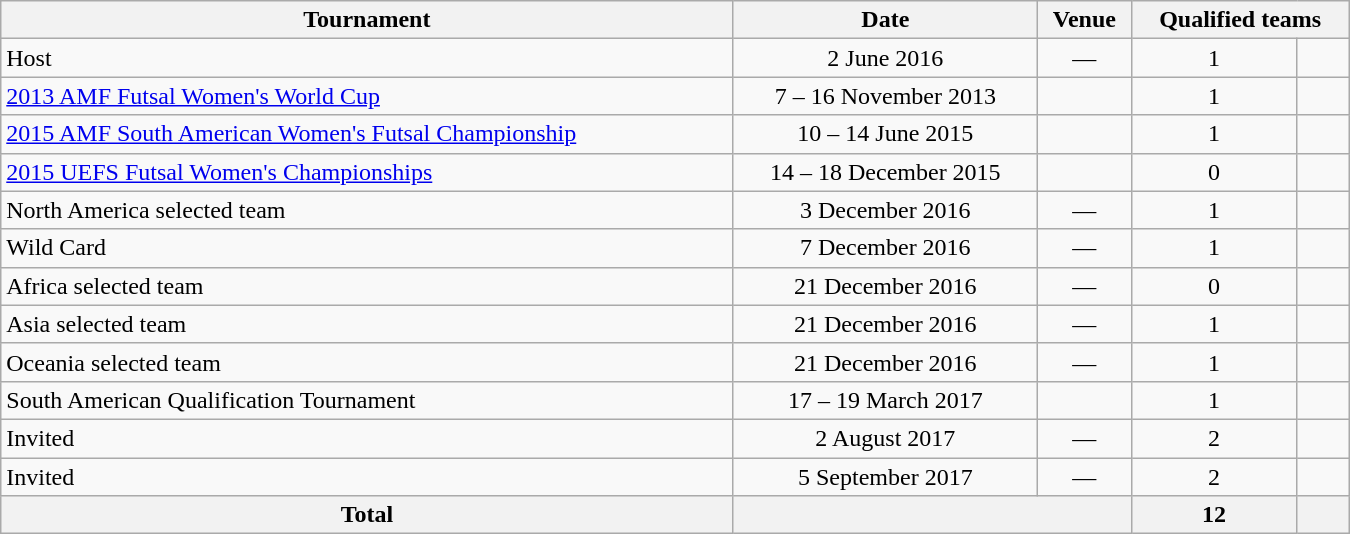<table class="wikitable" width=900>
<tr>
<th>Tournament</th>
<th>Date</th>
<th>Venue</th>
<th colspan="2">Qualified teams</th>
</tr>
<tr>
<td>Host</td>
<td align="center">2 June 2016</td>
<td align="center">—</td>
<td align="center">1</td>
<td></td>
</tr>
<tr>
<td><a href='#'>2013 AMF Futsal Women's World Cup</a></td>
<td align="center">7 – 16 November 2013</td>
<td></td>
<td align="center">1</td>
<td></td>
</tr>
<tr>
<td><a href='#'>2015 AMF South American Women's Futsal Championship</a></td>
<td align="center">10 – 14 June 2015</td>
<td></td>
<td align="center">1</td>
<td><s></s><br></td>
</tr>
<tr>
<td><a href='#'>2015 UEFS Futsal Women's Championships</a></td>
<td align="center">14 – 18 December 2015</td>
<td></td>
<td align="center">0</td>
<td><s></s><br><s></s></td>
</tr>
<tr>
<td>North America selected team</td>
<td align="center">3 December 2016</td>
<td align="center">—</td>
<td align="center">1</td>
<td></td>
</tr>
<tr>
<td>Wild Card</td>
<td align="center">7 December 2016</td>
<td align="center">—</td>
<td align="center">1</td>
<td></td>
</tr>
<tr>
<td>Africa selected team</td>
<td align="center">21 December 2016</td>
<td align="center">—</td>
<td align="center">0</td>
<td><s></s></td>
</tr>
<tr>
<td>Asia selected team</td>
<td align="center">21 December 2016</td>
<td align="center">—</td>
<td align="center">1</td>
<td></td>
</tr>
<tr>
<td>Oceania selected team</td>
<td align="center">21 December 2016</td>
<td align="center">—</td>
<td align="center">1</td>
<td></td>
</tr>
<tr>
<td>South American Qualification Tournament</td>
<td align="center">17 – 19 March 2017</td>
<td></td>
<td align="center">1</td>
<td></td>
</tr>
<tr>
<td>Invited</td>
<td align="center">2 August 2017</td>
<td align="center">—</td>
<td align="center">2</td>
<td><br></td>
</tr>
<tr>
<td>Invited</td>
<td align="center">5 September 2017</td>
<td align="center">—</td>
<td align="center">2</td>
<td><br></td>
</tr>
<tr>
<th>Total</th>
<th colspan="2"></th>
<th>12</th>
<th></th>
</tr>
</table>
